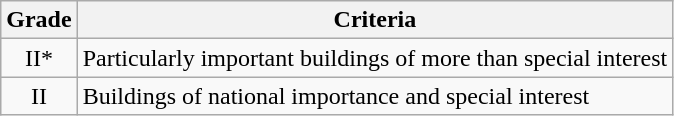<table class="wikitable">
<tr>
<th>Grade</th>
<th>Criteria</th>
</tr>
<tr>
<td align="center" >II*</td>
<td>Particularly important buildings of more than special interest</td>
</tr>
<tr>
<td align="center" >II</td>
<td>Buildings of national importance and special interest</td>
</tr>
</table>
